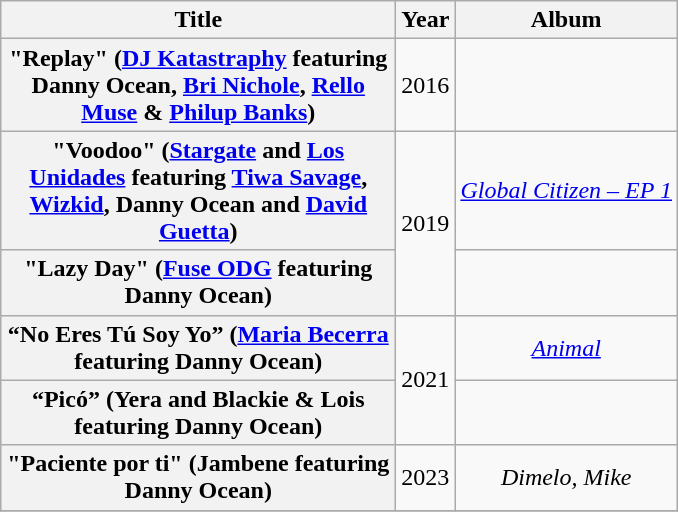<table class="wikitable plainrowheaders" style="text-align:center;">
<tr>
<th scope="col" rowspan="1" style="width:16em;">Title</th>
<th scope="col" rowspan="1">Year</th>
<th scope="col" rowspan="1">Album</th>
</tr>
<tr>
<th scope="row">"Replay" (<a href='#'>DJ Katastraphy</a> featuring Danny Ocean, <a href='#'>Bri Nichole</a>, <a href='#'>Rello Muse</a> & <a href='#'>Philup Banks</a>)</th>
<td>2016</td>
<td></td>
</tr>
<tr>
<th scope="row">"Voodoo" (<a href='#'>Stargate</a> and <a href='#'>Los Unidades</a> featuring <a href='#'>Tiwa Savage</a>, <a href='#'>Wizkid</a>, Danny Ocean and <a href='#'>David Guetta</a>)</th>
<td rowspan="2">2019</td>
<td><em><a href='#'>Global Citizen – EP 1</a></em></td>
</tr>
<tr>
<th scope="row">"Lazy Day" (<a href='#'>Fuse ODG</a> featuring Danny Ocean)</th>
<td></td>
</tr>
<tr>
<th scope="row">“No Eres Tú Soy Yo” (<a href='#'>Maria Becerra</a> featuring Danny Ocean)</th>
<td rowspan="2">2021</td>
<td><em><a href='#'>Animal</a></em></td>
</tr>
<tr>
<th scope="row">“Picó” (Yera and Blackie & Lois featuring Danny Ocean)</th>
<td></td>
</tr>
<tr>
<th scope="row">"Paciente por ti" (Jambene featuring Danny Ocean)</th>
<td rowspan="1">2023</td>
<td><em>Dimelo, Mike</em></td>
</tr>
<tr>
</tr>
</table>
